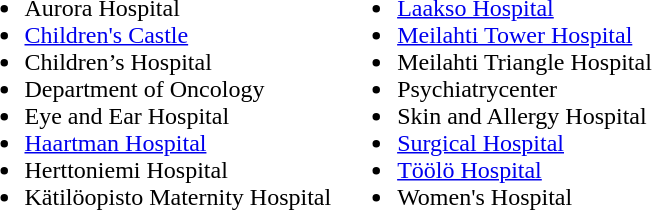<table>
<tr valign="top">
<td><br><ul><li>Aurora Hospital</li><li><a href='#'>Children's Castle</a></li><li>Children’s Hospital</li><li>Department of Oncology</li><li>Eye and Ear Hospital</li><li><a href='#'>Haartman Hospital</a></li><li>Herttoniemi Hospital</li><li>Kätilöopisto Maternity Hospital</li></ul></td>
<td><br><ul><li><a href='#'>Laakso Hospital</a></li><li><a href='#'>Meilahti Tower Hospital</a></li><li>Meilahti Triangle Hospital</li><li>Psychiatrycenter</li><li>Skin and Allergy Hospital</li><li><a href='#'>Surgical Hospital</a></li><li><a href='#'>Töölö Hospital</a></li><li>Women's Hospital</li></ul></td>
</tr>
</table>
